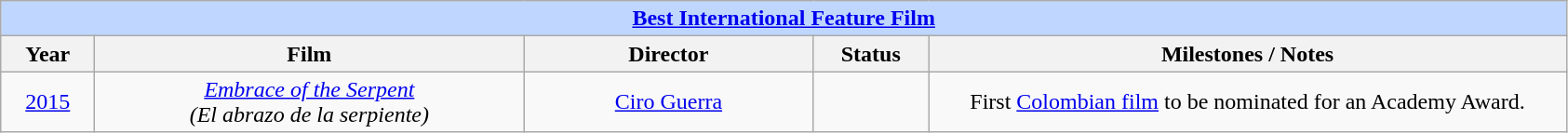<table class="wikitable" style="text-align: center">
<tr ---- bgcolor="#bfd7ff">
<td colspan=6 align=center><strong><a href='#'>Best International Feature Film</a></strong></td>
</tr>
<tr ---- bgcolor="#ebf5ff">
<th width="60">Year</th>
<th width="300">Film</th>
<th width="200">Director</th>
<th width="75">Status</th>
<th width="450">Milestones / Notes</th>
</tr>
<tr>
<td><a href='#'>2015</a></td>
<td><em><a href='#'>Embrace of the Serpent</a><br>(El abrazo de la serpiente)</em></td>
<td><a href='#'>Ciro Guerra</a></td>
<td></td>
<td>First <a href='#'>Colombian film</a> to be nominated for an Academy Award.</td>
</tr>
</table>
